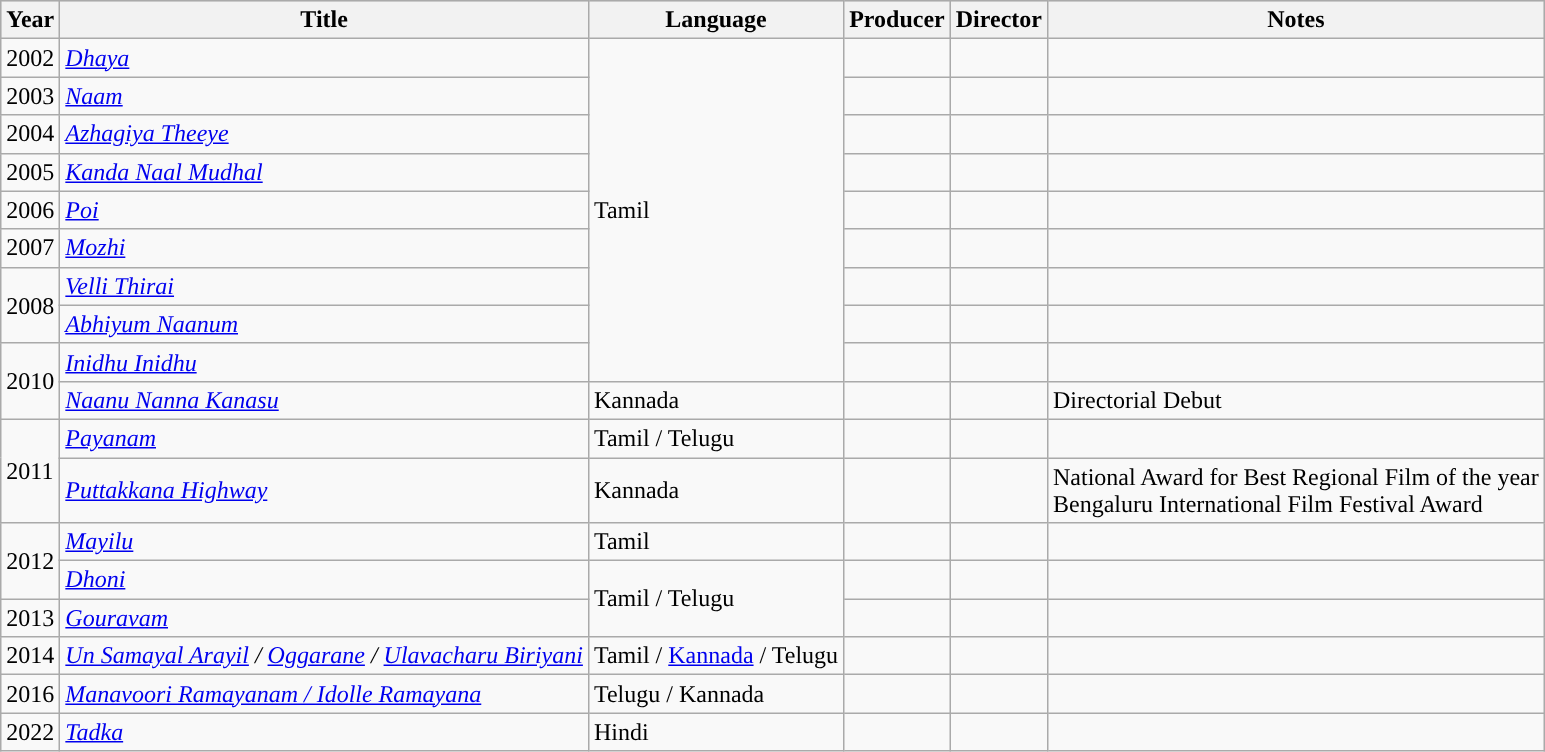<table class="wikitable">
<tr style="background:#ccc; text-align:center;">
<th>Year</th>
<th>Title</th>
<th>Language</th>
<th>Producer</th>
<th>Director</th>
<th>Notes</th>
</tr>
<tr>
<td>2002</td>
<td><em><a href='#'>Dhaya</a></em></td>
<td rowspan="9">Tamil</td>
<td></td>
<td></td>
<td></td>
</tr>
<tr>
<td>2003</td>
<td><em><a href='#'>Naam</a></em></td>
<td></td>
<td></td>
<td></td>
</tr>
<tr>
<td>2004</td>
<td><em><a href='#'>Azhagiya Theeye</a></em></td>
<td></td>
<td></td>
<td></td>
</tr>
<tr>
<td>2005</td>
<td><em><a href='#'>Kanda Naal Mudhal</a></em></td>
<td></td>
<td></td>
<td></td>
</tr>
<tr>
<td>2006</td>
<td><em><a href='#'>Poi</a></em></td>
<td></td>
<td></td>
<td></td>
</tr>
<tr>
<td>2007</td>
<td><em><a href='#'>Mozhi</a></em></td>
<td></td>
<td></td>
<td></td>
</tr>
<tr>
<td rowspan="2">2008</td>
<td><em><a href='#'>Velli Thirai</a></em></td>
<td></td>
<td></td>
<td></td>
</tr>
<tr>
<td><em><a href='#'>Abhiyum Naanum</a></em></td>
<td></td>
<td></td>
<td></td>
</tr>
<tr>
<td rowspan="2">2010</td>
<td><em><a href='#'>Inidhu Inidhu</a></em></td>
<td></td>
<td></td>
<td></td>
</tr>
<tr>
<td><em><a href='#'>Naanu Nanna Kanasu</a></em></td>
<td>Kannada</td>
<td></td>
<td></td>
<td>Directorial Debut</td>
</tr>
<tr>
<td rowspan="2">2011</td>
<td><em><a href='#'>Payanam</a></em></td>
<td>Tamil / Telugu</td>
<td></td>
<td></td>
<td></td>
</tr>
<tr>
<td><em><a href='#'>Puttakkana Highway</a></em></td>
<td>Kannada</td>
<td></td>
<td></td>
<td>National Award for Best Regional Film of the year <br> Bengaluru International Film Festival Award</td>
</tr>
<tr>
<td rowspan="2">2012</td>
<td><em><a href='#'>Mayilu</a></em></td>
<td>Tamil</td>
<td></td>
<td></td>
<td></td>
</tr>
<tr>
<td><em><a href='#'>Dhoni</a></em></td>
<td rowspan="2">Tamil / Telugu</td>
<td></td>
<td></td>
<td></td>
</tr>
<tr>
<td>2013</td>
<td><em><a href='#'>Gouravam</a></em></td>
<td></td>
<td></td>
<td></td>
</tr>
<tr>
<td>2014</td>
<td><em><a href='#'>Un Samayal Arayil</a> / <a href='#'>Oggarane</a> / <a href='#'>Ulavacharu Biriyani</a></em></td>
<td>Tamil / <a href='#'>Kannada</a> / Telugu</td>
<td></td>
<td></td>
<td></td>
</tr>
<tr>
<td>2016</td>
<td><em><a href='#'>Manavoori Ramayanam / Idolle Ramayana</a></em></td>
<td>Telugu / Kannada</td>
<td></td>
<td></td>
<td></td>
</tr>
<tr>
<td>2022</td>
<td><em><a href='#'>Tadka</a></em></td>
<td>Hindi</td>
<td></td>
<td></td>
<td></td>
</tr>
</table>
